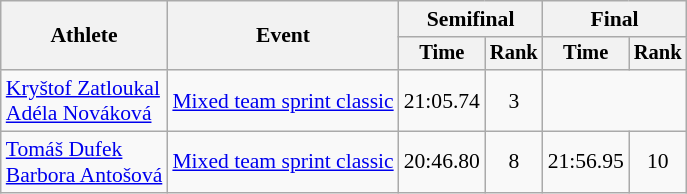<table class="wikitable" style="font-size:90%">
<tr>
<th rowspan="2">Athlete</th>
<th rowspan="2">Event</th>
<th colspan="2">Semifinal</th>
<th colspan="2">Final</th>
</tr>
<tr style="font-size:95%">
<th>Time</th>
<th>Rank</th>
<th>Time</th>
<th>Rank</th>
</tr>
<tr align="center">
<td align=left><a href='#'>Kryštof Zatloukal</a><br><a href='#'>Adéla Nováková</a></td>
<td align="left"><a href='#'>Mixed team sprint classic</a></td>
<td>21:05.74</td>
<td>3</td>
<td colspan="2"></td>
</tr>
<tr align = center>
<td align=left><a href='#'>Tomáš Dufek</a><br><a href='#'>Barbora Antošová</a></td>
<td align=left><a href='#'>Mixed team sprint classic</a></td>
<td>20:46.80</td>
<td>8</td>
<td>21:56.95</td>
<td>10</td>
</tr>
</table>
